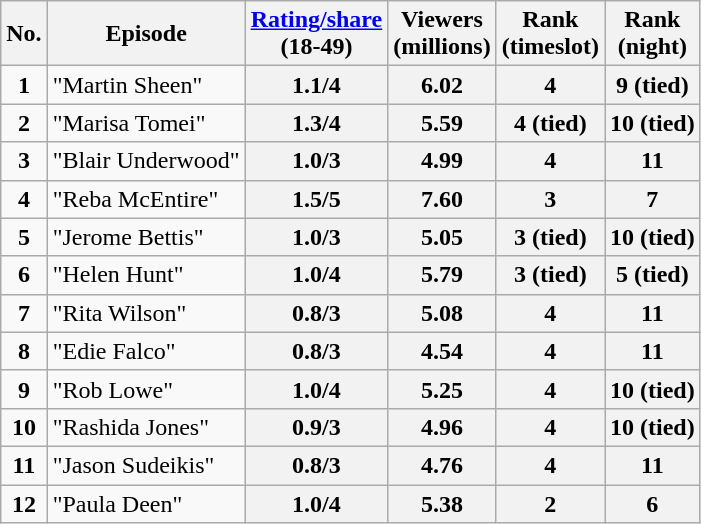<table class="wikitable sortable">
<tr>
<th>No.</th>
<th>Episode</th>
<th><a href='#'>Rating/share</a><br>(18-49)</th>
<th>Viewers<br>(millions)</th>
<th>Rank<br>(timeslot)</th>
<th>Rank<br>(night)</th>
</tr>
<tr>
<td style="text-align:center"><strong>1</strong></td>
<td>"Martin Sheen"</td>
<th style="text-align: center;">1.1/4</th>
<th style="text-align: center;">6.02</th>
<th style="text-align: center;">4</th>
<th style="text-align: center;">9 (tied)</th>
</tr>
<tr>
<td style="text-align:center"><strong>2</strong></td>
<td>"Marisa Tomei"</td>
<th style="text-align: center;">1.3/4</th>
<th style="text-align: center;">5.59</th>
<th style="text-align: center;">4 (tied)</th>
<th style="text-align: center;">10 (tied)</th>
</tr>
<tr>
<td style="text-align:center"><strong>3</strong></td>
<td>"Blair Underwood"</td>
<th style="text-align: center;">1.0/3</th>
<th style="text-align: center;">4.99</th>
<th style="text-align: center;">4</th>
<th style="text-align: center;">11</th>
</tr>
<tr>
<td style="text-align:center"><strong>4</strong></td>
<td>"Reba McEntire"</td>
<th style="text-align: center;">1.5/5</th>
<th style="text-align: center;">7.60</th>
<th style="text-align: center;">3</th>
<th style="text-align: center;">7</th>
</tr>
<tr>
<td style="text-align:center"><strong>5</strong></td>
<td>"Jerome Bettis"</td>
<th style="text-align: center;">1.0/3</th>
<th style="text-align: center;">5.05</th>
<th style="text-align: center;">3 (tied)</th>
<th style="text-align: center;">10 (tied)</th>
</tr>
<tr>
<td style="text-align:center"><strong>6</strong></td>
<td>"Helen Hunt"</td>
<th style="text-align: center;">1.0/4</th>
<th style="text-align: center;">5.79</th>
<th style="text-align: center;">3 (tied)</th>
<th style="text-align: center;">5 (tied)</th>
</tr>
<tr>
<td style="text-align:center"><strong>7</strong></td>
<td>"Rita Wilson"</td>
<th style="text-align: center;">0.8/3</th>
<th style="text-align: center;">5.08</th>
<th style="text-align: center;">4</th>
<th style="text-align: center;">11</th>
</tr>
<tr>
<td style="text-align:center"><strong>8</strong></td>
<td>"Edie Falco"</td>
<th style="text-align: center;">0.8/3</th>
<th style="text-align: center;">4.54</th>
<th style="text-align: center;">4</th>
<th style="text-align: center;">11</th>
</tr>
<tr>
<td style="text-align:center"><strong>9</strong></td>
<td>"Rob Lowe"</td>
<th style="text-align: center;">1.0/4</th>
<th style="text-align: center;">5.25</th>
<th style="text-align: center;">4</th>
<th style="text-align: center;">10 (tied)</th>
</tr>
<tr>
<td style="text-align:center"><strong>10</strong></td>
<td>"Rashida Jones"</td>
<th style="text-align: center;">0.9/3</th>
<th style="text-align: center;">4.96</th>
<th style="text-align: center;">4</th>
<th style="text-align: center;">10 (tied)</th>
</tr>
<tr>
<td style="text-align:center"><strong>11</strong></td>
<td>"Jason Sudeikis"</td>
<th style="text-align: center;">0.8/3</th>
<th style="text-align: center;">4.76</th>
<th style="text-align: center;">4</th>
<th style="text-align: center;">11</th>
</tr>
<tr>
<td style="text-align:center"><strong>12</strong></td>
<td>"Paula Deen"</td>
<th style="text-align: center;">1.0/4</th>
<th style="text-align: center;">5.38</th>
<th style="text-align: center;">2</th>
<th style="text-align: center;">6</th>
</tr>
</table>
